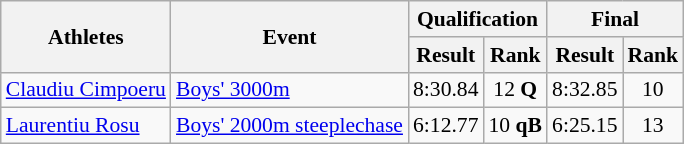<table class="wikitable" border="1" style="font-size:90%">
<tr>
<th rowspan=2>Athletes</th>
<th rowspan=2>Event</th>
<th colspan=2>Qualification</th>
<th colspan=2>Final</th>
</tr>
<tr>
<th>Result</th>
<th>Rank</th>
<th>Result</th>
<th>Rank</th>
</tr>
<tr>
<td><a href='#'>Claudiu Cimpoeru</a></td>
<td><a href='#'>Boys' 3000m</a></td>
<td align=center>8:30.84</td>
<td align=center>12 <strong>Q</strong></td>
<td align=center>8:32.85</td>
<td align=center>10</td>
</tr>
<tr>
<td><a href='#'>Laurentiu Rosu</a></td>
<td><a href='#'>Boys' 2000m steeplechase</a></td>
<td align=center>6:12.77</td>
<td align=center>10 <strong>qB</strong></td>
<td align=center>6:25.15</td>
<td align=center>13</td>
</tr>
</table>
